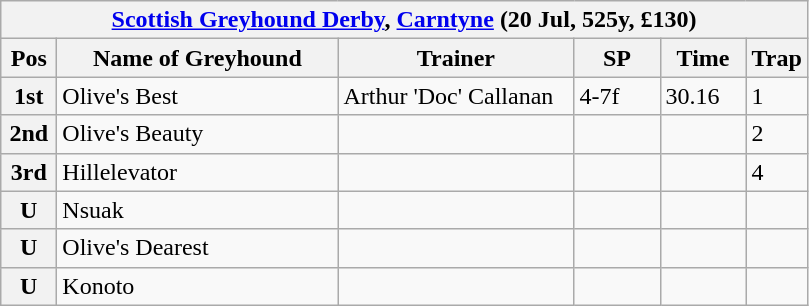<table class="wikitable">
<tr>
<th colspan="6"><a href='#'>Scottish Greyhound Derby</a>, <a href='#'>Carntyne</a> (20 Jul, 525y, £130)</th>
</tr>
<tr>
<th width=30>Pos</th>
<th width=180>Name of Greyhound</th>
<th width=150>Trainer</th>
<th width=50>SP</th>
<th width=50>Time</th>
<th width=30>Trap</th>
</tr>
<tr>
<th>1st</th>
<td>Olive's Best</td>
<td>Arthur 'Doc' Callanan</td>
<td>4-7f</td>
<td>30.16</td>
<td>1</td>
</tr>
<tr>
<th>2nd</th>
<td>Olive's Beauty</td>
<td></td>
<td></td>
<td></td>
<td>2</td>
</tr>
<tr>
<th>3rd</th>
<td>Hillelevator</td>
<td></td>
<td></td>
<td></td>
<td>4</td>
</tr>
<tr>
<th>U</th>
<td>Nsuak</td>
<td></td>
<td></td>
<td></td>
<td></td>
</tr>
<tr>
<th>U</th>
<td>Olive's Dearest</td>
<td></td>
<td></td>
<td></td>
<td></td>
</tr>
<tr>
<th>U</th>
<td>Konoto</td>
<td></td>
<td></td>
<td></td>
<td></td>
</tr>
</table>
